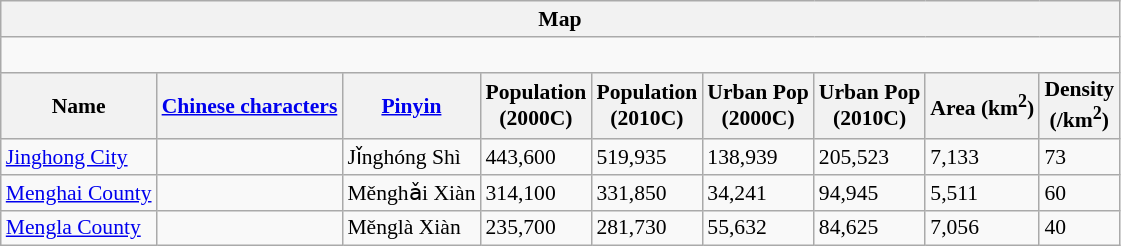<table class="wikitable"  style="font-size:90%;" align=center>
<tr>
<th colspan="9" align="center">Map</th>
</tr>
<tr>
<td colspan="9" align="center"><div><br> 




</div></td>
</tr>
<tr>
<th>Name</th>
<th><a href='#'>Chinese characters</a></th>
<th><a href='#'>Pinyin</a></th>
<th>Population<br>(2000C)</th>
<th>Population<br>(2010C)</th>
<th>Urban Pop<br>(2000C)</th>
<th>Urban Pop<br>(2010C)</th>
<th>Area (km<sup>2</sup>)</th>
<th>Density<br>(/km<sup>2</sup>)</th>
</tr>
<tr --------->
<td><a href='#'>Jinghong City</a></td>
<td></td>
<td>Jǐnghóng Shì</td>
<td>443,600</td>
<td>519,935</td>
<td>138,939</td>
<td>205,523</td>
<td>7,133</td>
<td>73</td>
</tr>
<tr --------->
<td><a href='#'>Menghai County</a></td>
<td></td>
<td>Měnghǎi Xiàn</td>
<td>314,100</td>
<td>331,850</td>
<td>34,241</td>
<td>94,945</td>
<td>5,511</td>
<td>60</td>
</tr>
<tr --------->
<td><a href='#'>Mengla County</a></td>
<td></td>
<td>Měnglà Xiàn</td>
<td>235,700</td>
<td>281,730</td>
<td>55,632</td>
<td>84,625</td>
<td>7,056</td>
<td>40</td>
</tr>
</table>
